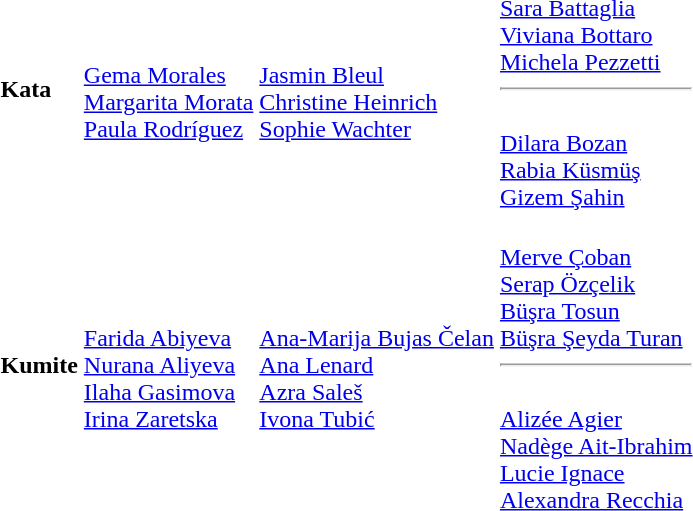<table>
<tr>
<td><strong>Kata</strong></td>
<td><br><a href='#'>Gema Morales</a><br><a href='#'>Margarita Morata</a><br><a href='#'>Paula Rodríguez</a></td>
<td><br><a href='#'>Jasmin Bleul</a><br><a href='#'>Christine Heinrich</a><br><a href='#'>Sophie Wachter</a></td>
<td><br><a href='#'>Sara Battaglia</a><br><a href='#'>Viviana Bottaro</a><br><a href='#'>Michela Pezzetti</a><hr><br><a href='#'>Dilara Bozan</a><br><a href='#'>Rabia Küsmüş</a><br><a href='#'>Gizem Şahin</a></td>
</tr>
<tr>
<td><strong>Kumite</strong></td>
<td><br><a href='#'>Farida Abiyeva</a><br><a href='#'>Nurana Aliyeva</a><br><a href='#'>Ilaha Gasimova</a><br><a href='#'>Irina Zaretska</a></td>
<td><br><a href='#'>Ana-Marija Bujas Čelan</a><br><a href='#'>Ana Lenard</a><br><a href='#'>Azra Saleš</a><br><a href='#'>Ivona Tubić</a></td>
<td><br><a href='#'>Merve Çoban</a><br><a href='#'>Serap Özçelik</a><br><a href='#'>Büşra Tosun</a><br><a href='#'>Büşra Şeyda Turan</a><hr><br><a href='#'>Alizée Agier</a><br><a href='#'>Nadège Ait-Ibrahim</a><br><a href='#'>Lucie Ignace</a><br><a href='#'>Alexandra Recchia</a></td>
</tr>
</table>
